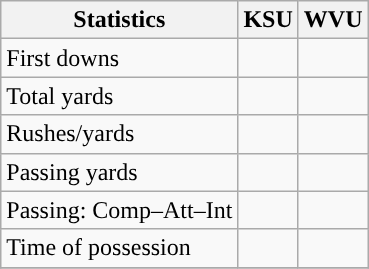<table class="wikitable" style="float: left;">
<tr>
<th>Statistics</th>
<th>KSU</th>
<th>WVU</th>
</tr>
<tr>
<td>First downs</td>
<td></td>
<td></td>
</tr>
<tr>
<td>Total yards</td>
<td></td>
<td></td>
</tr>
<tr>
<td>Rushes/yards</td>
<td></td>
<td></td>
</tr>
<tr>
<td>Passing yards</td>
<td></td>
<td></td>
</tr>
<tr>
<td>Passing: Comp–Att–Int</td>
<td></td>
<td></td>
</tr>
<tr>
<td>Time of possession</td>
<td></td>
<td></td>
</tr>
<tr>
</tr>
</table>
